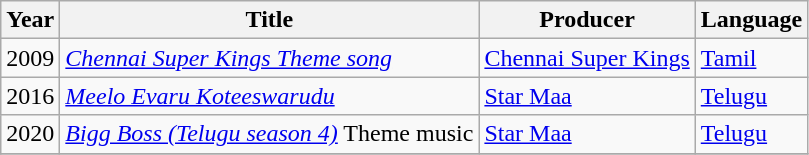<table class="wikitable sortable">
<tr>
<th>Year</th>
<th>Title</th>
<th>Producer</th>
<th>Language</th>
</tr>
<tr>
<td>2009</td>
<td><em><a href='#'>Chennai Super Kings Theme song</a></em></td>
<td><a href='#'>Chennai Super Kings</a></td>
<td><a href='#'>Tamil</a></td>
</tr>
<tr>
<td>2016</td>
<td><em><a href='#'>Meelo Evaru Koteeswarudu</a></em></td>
<td><a href='#'>Star Maa</a></td>
<td><a href='#'>Telugu</a></td>
</tr>
<tr>
<td>2020</td>
<td><em><a href='#'>Bigg Boss (Telugu season 4)</a></em> Theme music</td>
<td><a href='#'>Star Maa</a></td>
<td><a href='#'>Telugu</a></td>
</tr>
<tr>
</tr>
</table>
